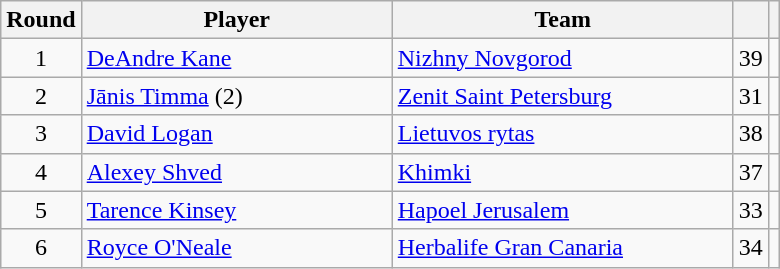<table class="wikitable sortable" style="text-align: center;">
<tr>
<th>Round</th>
<th style="width:200px;">Player</th>
<th style="width:220px;">Team</th>
<th><a href='#'></a></th>
<th></th>
</tr>
<tr>
<td>1</td>
<td align="left"> <a href='#'>DeAndre Kane</a></td>
<td align="left"> <a href='#'>Nizhny Novgorod</a></td>
<td>39</td>
<td></td>
</tr>
<tr>
<td>2</td>
<td align="left"> <a href='#'>Jānis Timma</a> (2)</td>
<td align="left"> <a href='#'>Zenit Saint Petersburg</a></td>
<td>31</td>
<td></td>
</tr>
<tr>
<td>3</td>
<td align="left"> <a href='#'>David Logan</a></td>
<td align="left"> <a href='#'>Lietuvos rytas</a></td>
<td>38</td>
<td></td>
</tr>
<tr>
<td>4</td>
<td align="left"> <a href='#'>Alexey Shved</a></td>
<td align="left"> <a href='#'>Khimki</a></td>
<td>37</td>
<td></td>
</tr>
<tr>
<td>5</td>
<td align="left"> <a href='#'>Tarence Kinsey</a></td>
<td align="left"> <a href='#'>Hapoel Jerusalem</a></td>
<td>33</td>
<td></td>
</tr>
<tr>
<td>6</td>
<td align="left"> <a href='#'>Royce O'Neale</a></td>
<td align="left"> <a href='#'>Herbalife Gran Canaria</a></td>
<td>34</td>
<td></td>
</tr>
</table>
